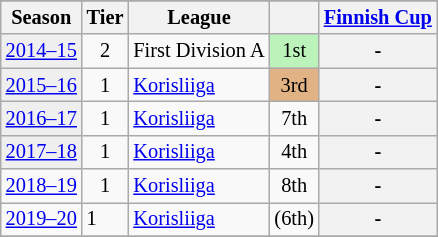<table class="wikitable" style="font-size:85%">
<tr>
</tr>
<tr bgcolor="">
<th>Season</th>
<th>Tier</th>
<th>League</th>
<th></th>
<th><a href='#'>Finnish Cup</a></th>
</tr>
<tr>
<td style="background:#efefef;"><a href='#'>2014–15</a></td>
<td align="center">2</td>
<td>First Division A</td>
<td align="center" bgcolor="#BBF3BB">1st</td>
<th>-</th>
</tr>
<tr>
<td style="background:#efefef;"><a href='#'>2015–16</a></td>
<td align="center">1</td>
<td><a href='#'>Korisliiga</a></td>
<td align="center" bgcolor="#e1b384">3rd</td>
<th>-</th>
</tr>
<tr>
<td style="background:#efefef;"><a href='#'>2016–17</a></td>
<td align="center">1</td>
<td><a href='#'>Korisliiga</a></td>
<td align="center">7th</td>
<th>-</th>
</tr>
<tr>
<td style="background:#efefef;"><a href='#'>2017–18</a></td>
<td align="center">1</td>
<td><a href='#'>Korisliiga</a></td>
<td align="center">4th</td>
<th>-</th>
</tr>
<tr>
<td><a href='#'>2018–19</a></td>
<td align="center">1</td>
<td><a href='#'>Korisliiga</a></td>
<td align="center">8th</td>
<th>-</th>
</tr>
<tr>
<td><a href='#'>2019–20</a></td>
<td>1</td>
<td><a href='#'>Korisliiga</a></td>
<td>(6th)</td>
<th>-</th>
</tr>
<tr>
</tr>
</table>
